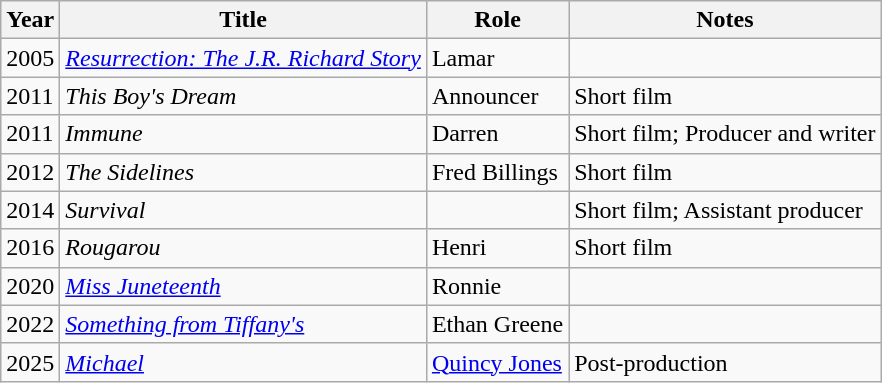<table class="wikitable sortable">
<tr>
<th>Year</th>
<th>Title</th>
<th>Role</th>
<th class="unsortable">Notes</th>
</tr>
<tr>
<td>2005</td>
<td><em><a href='#'>Resurrection: The J.R. Richard Story</a></em></td>
<td>Lamar</td>
<td></td>
</tr>
<tr>
<td>2011</td>
<td><em>This Boy's Dream</em></td>
<td>Announcer</td>
<td>Short film</td>
</tr>
<tr>
<td>2011</td>
<td><em>Immune</em></td>
<td>Darren</td>
<td>Short film; Producer and writer</td>
</tr>
<tr>
<td>2012</td>
<td><em>The Sidelines</em></td>
<td>Fred Billings</td>
<td>Short film</td>
</tr>
<tr>
<td>2014</td>
<td><em>Survival</em></td>
<td></td>
<td>Short film; Assistant producer</td>
</tr>
<tr>
<td>2016</td>
<td><em>Rougarou</em></td>
<td>Henri</td>
<td>Short film</td>
</tr>
<tr>
<td>2020</td>
<td><em><a href='#'>Miss Juneteenth</a></em></td>
<td>Ronnie</td>
<td></td>
</tr>
<tr>
<td>2022</td>
<td><em><a href='#'>Something from Tiffany's</a></em></td>
<td>Ethan Greene</td>
<td></td>
</tr>
<tr>
<td>2025</td>
<td><em><a href='#'>Michael</a></em></td>
<td><a href='#'>Quincy Jones</a></td>
<td>Post-production</td>
</tr>
</table>
